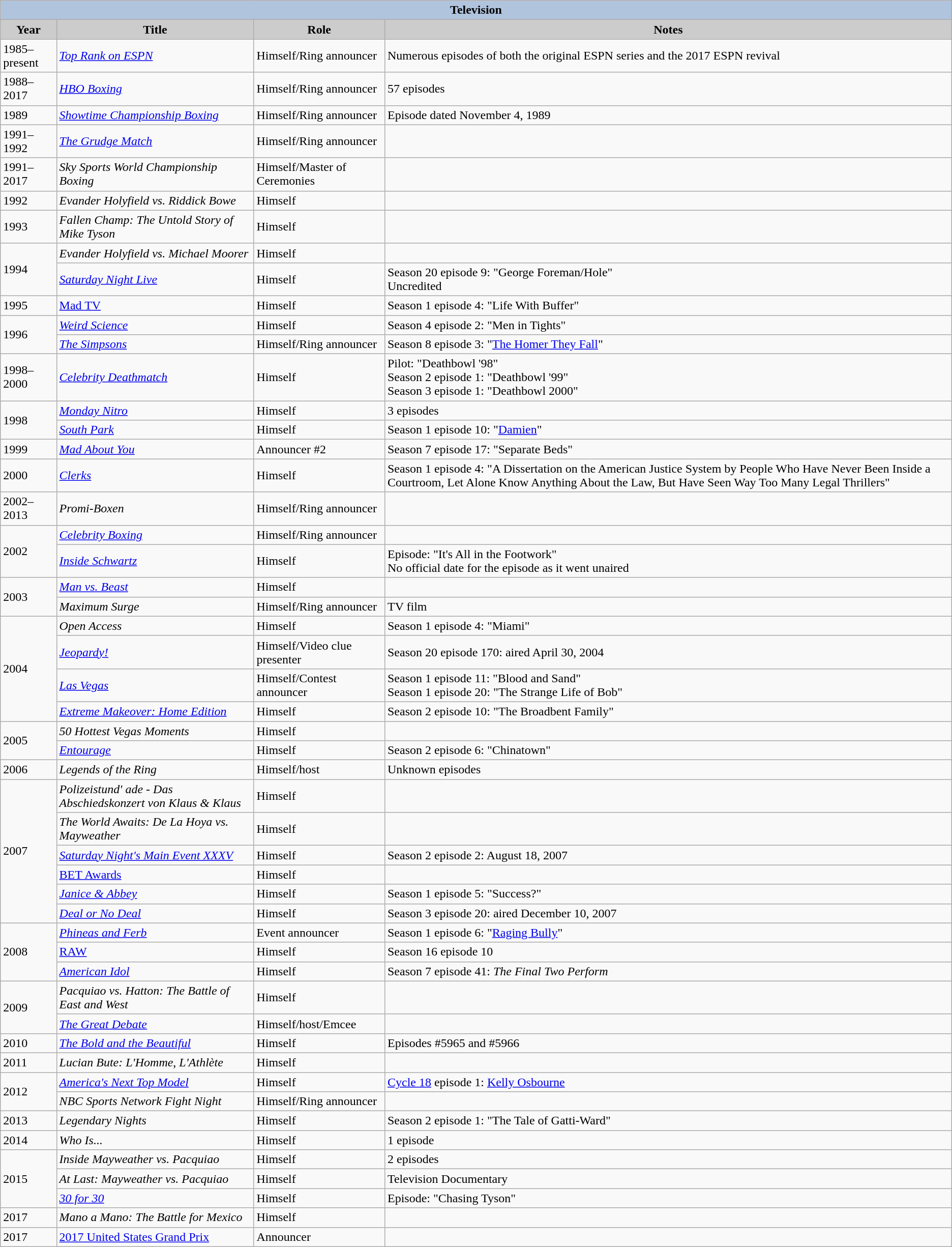<table class="wikitable">
<tr style="text-align:center;">
<th colspan=4 style="background:#B0C4DE;">Television</th>
</tr>
<tr style="text-align:center;">
<th style="background:#ccc;">Year</th>
<th style="background:#ccc;">Title</th>
<th style="background:#ccc;">Role</th>
<th style="background:#ccc;">Notes</th>
</tr>
<tr>
<td>1985–present</td>
<td><em><a href='#'>Top Rank on ESPN</a></em></td>
<td>Himself/Ring announcer</td>
<td>Numerous episodes of both the original ESPN series and the 2017 ESPN revival</td>
</tr>
<tr>
<td>1988–2017</td>
<td><em><a href='#'>HBO Boxing</a></em></td>
<td>Himself/Ring announcer</td>
<td>57 episodes</td>
</tr>
<tr>
<td>1989</td>
<td><em><a href='#'>Showtime Championship Boxing</a></em></td>
<td>Himself/Ring announcer</td>
<td>Episode dated November 4, 1989</td>
</tr>
<tr>
<td>1991–1992</td>
<td><em><a href='#'>The Grudge Match</a></em></td>
<td>Himself/Ring announcer</td>
<td></td>
</tr>
<tr>
<td>1991–2017</td>
<td><em>Sky Sports World Championship Boxing</em></td>
<td>Himself/Master of Ceremonies</td>
<td></td>
</tr>
<tr>
<td>1992</td>
<td><em>Evander Holyfield vs. Riddick Bowe</em></td>
<td>Himself</td>
<td></td>
</tr>
<tr>
<td>1993</td>
<td><em>Fallen Champ: The Untold Story of Mike Tyson</em></td>
<td>Himself</td>
<td></td>
</tr>
<tr>
<td rowspan=2>1994</td>
<td><em>Evander Holyfield vs. Michael Moorer</em></td>
<td>Himself</td>
<td></td>
</tr>
<tr>
<td><em><a href='#'>Saturday Night Live</a></em></td>
<td>Himself</td>
<td>Season 20 episode 9: "George Foreman/Hole"<br> Uncredited</td>
</tr>
<tr>
<td>1995</td>
<td><a href='#'>Mad TV</a></td>
<td>Himself</td>
<td>Season 1 episode 4: "Life With Buffer"</td>
</tr>
<tr>
<td rowspan=2>1996</td>
<td><em><a href='#'>Weird Science</a></em></td>
<td>Himself</td>
<td>Season 4 episode 2: "Men in Tights"</td>
</tr>
<tr>
<td><em><a href='#'>The Simpsons</a></em></td>
<td>Himself/Ring announcer</td>
<td>Season 8 episode 3:  "<a href='#'>The Homer They Fall</a>"</td>
</tr>
<tr>
<td>1998–2000</td>
<td><em><a href='#'>Celebrity Deathmatch</a></em></td>
<td>Himself</td>
<td>Pilot: "Deathbowl '98"<br> Season 2 episode 1: "Deathbowl '99"<br> Season 3 episode 1: "Deathbowl 2000"</td>
</tr>
<tr>
<td rowspan=2>1998</td>
<td><em><a href='#'>Monday Nitro</a></em></td>
<td>Himself</td>
<td>3 episodes</td>
</tr>
<tr>
<td><em><a href='#'>South Park</a></em></td>
<td>Himself</td>
<td>Season 1 episode 10: "<a href='#'>Damien</a>"</td>
</tr>
<tr>
<td>1999</td>
<td><em><a href='#'>Mad About You</a></em></td>
<td>Announcer #2</td>
<td>Season 7 episode 17: "Separate Beds"</td>
</tr>
<tr>
<td>2000</td>
<td><em><a href='#'>Clerks</a></em></td>
<td>Himself</td>
<td>Season 1 episode 4: "A Dissertation on the American Justice System by People Who Have Never Been Inside a Courtroom, Let Alone Know Anything About the Law, But Have Seen Way Too Many Legal Thrillers"</td>
</tr>
<tr>
<td>2002–2013</td>
<td><em>Promi-Boxen</em></td>
<td>Himself/Ring announcer</td>
<td></td>
</tr>
<tr>
<td rowspan=2>2002</td>
<td><em><a href='#'>Celebrity Boxing</a></em></td>
<td>Himself/Ring announcer</td>
<td></td>
</tr>
<tr>
<td><em><a href='#'>Inside Schwartz</a></em></td>
<td>Himself</td>
<td>Episode: "It's All in the Footwork"<br> No official date for the episode as it went unaired</td>
</tr>
<tr>
<td rowspan=2>2003</td>
<td><em><a href='#'>Man vs. Beast</a></em></td>
<td>Himself</td>
<td></td>
</tr>
<tr>
<td><em>Maximum Surge</em></td>
<td>Himself/Ring announcer</td>
<td>TV film</td>
</tr>
<tr>
<td rowspan=4>2004</td>
<td><em>Open Access</em></td>
<td>Himself</td>
<td>Season 1 episode 4: "Miami"</td>
</tr>
<tr>
<td><em><a href='#'>Jeopardy!</a></em></td>
<td>Himself/Video clue presenter</td>
<td>Season 20 episode 170: aired April 30, 2004</td>
</tr>
<tr>
<td><em><a href='#'>Las Vegas</a></em></td>
<td>Himself/Contest announcer</td>
<td>Season 1 episode 11: "Blood and Sand"<br> Season 1 episode 20: "The Strange Life of Bob"</td>
</tr>
<tr>
<td><em><a href='#'>Extreme Makeover: Home Edition</a></em></td>
<td>Himself</td>
<td>Season 2 episode 10: "The Broadbent Family"</td>
</tr>
<tr>
<td rowspan=2>2005</td>
<td><em>50 Hottest Vegas Moments</em></td>
<td>Himself</td>
<td></td>
</tr>
<tr>
<td><em><a href='#'>Entourage</a></em></td>
<td>Himself</td>
<td>Season 2 episode 6: "Chinatown"</td>
</tr>
<tr>
<td>2006</td>
<td><em>Legends of the Ring</em></td>
<td>Himself/host</td>
<td>Unknown episodes</td>
</tr>
<tr>
<td rowspan=6>2007</td>
<td><em>Polizeistund' ade - Das Abschiedskonzert von Klaus & Klaus</em></td>
<td>Himself</td>
<td></td>
</tr>
<tr>
<td><em>The World Awaits: De La Hoya vs. Mayweather</em></td>
<td>Himself</td>
<td></td>
</tr>
<tr>
<td><em><a href='#'>Saturday Night's Main Event XXXV</a></em></td>
<td>Himself</td>
<td>Season 2 episode 2: August 18, 2007</td>
</tr>
<tr>
<td><a href='#'>BET Awards</a></td>
<td>Himself</td>
<td></td>
</tr>
<tr>
<td><em><a href='#'>Janice & Abbey</a></em></td>
<td>Himself</td>
<td>Season 1 episode 5: "Success?"</td>
</tr>
<tr>
<td><em><a href='#'>Deal or No Deal</a></em></td>
<td>Himself</td>
<td>Season 3 episode 20: aired December 10, 2007</td>
</tr>
<tr>
<td rowspan=3>2008</td>
<td><em><a href='#'>Phineas and Ferb</a></em></td>
<td>Event announcer</td>
<td>Season 1 episode 6: "<a href='#'>Raging Bully</a>"</td>
</tr>
<tr>
<td><a href='#'>RAW</a></td>
<td>Himself</td>
<td>Season 16 episode 10</td>
</tr>
<tr>
<td><em><a href='#'>American Idol</a></em></td>
<td>Himself</td>
<td>Season 7 episode 41: <em>The Final Two Perform</em></td>
</tr>
<tr>
<td rowspan=2>2009</td>
<td><em>Pacquiao vs. Hatton: The Battle of East and West</em></td>
<td>Himself</td>
<td></td>
</tr>
<tr>
<td><em><a href='#'>The Great Debate</a></em></td>
<td>Himself/host/Emcee</td>
<td></td>
</tr>
<tr>
<td>2010</td>
<td><em><a href='#'>The Bold and the Beautiful</a></em></td>
<td>Himself</td>
<td>Episodes #5965 and #5966</td>
</tr>
<tr>
<td>2011</td>
<td><em>Lucian Bute: L'Homme, L'Athlète</em></td>
<td>Himself</td>
<td></td>
</tr>
<tr>
<td rowspan=2>2012</td>
<td><em><a href='#'>America's Next Top Model</a></em></td>
<td>Himself</td>
<td><a href='#'>Cycle 18</a> episode 1: <a href='#'>Kelly Osbourne</a></td>
</tr>
<tr>
<td><em>NBC Sports Network Fight Night</em></td>
<td>Himself/Ring announcer</td>
<td></td>
</tr>
<tr>
<td>2013</td>
<td><em>Legendary Nights</em></td>
<td>Himself</td>
<td>Season 2 episode 1: "The Tale of Gatti-Ward"</td>
</tr>
<tr>
<td>2014</td>
<td><em>Who Is...</em></td>
<td>Himself</td>
<td>1 episode</td>
</tr>
<tr>
<td rowspan=3>2015</td>
<td><em>Inside Mayweather vs. Pacquiao</em></td>
<td>Himself</td>
<td>2 episodes</td>
</tr>
<tr>
<td><em>At Last: Mayweather vs. Pacquiao</em></td>
<td>Himself</td>
<td>Television Documentary</td>
</tr>
<tr>
<td><em><a href='#'>30 for 30</a></em></td>
<td>Himself</td>
<td>Episode: "Chasing Tyson"</td>
</tr>
<tr>
<td>2017</td>
<td><em>Mano a Mano: The Battle for Mexico</em></td>
<td>Himself</td>
<td></td>
</tr>
<tr>
<td>2017</td>
<td><a href='#'>2017 United States Grand Prix</a></td>
<td>Announcer</td>
<td></td>
</tr>
</table>
